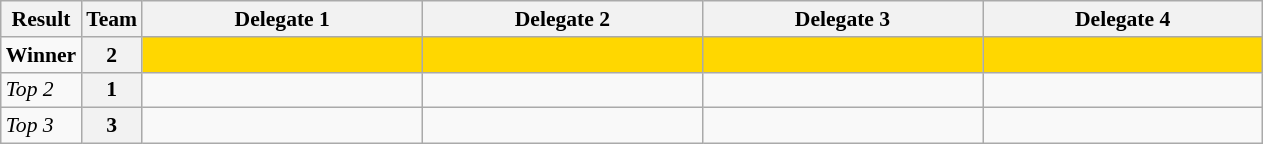<table class="wikitable" style="font-size: 90%">
<tr>
<th>Result</th>
<th>Team</th>
<th>Delegate 1</th>
<th>Delegate 2</th>
<th>Delegate 3</th>
<th>Delegate 4</th>
</tr>
<tr>
<td><strong>Winner</strong></td>
<th>2</th>
<td bgcolor="gold"></td>
<td bgcolor="gold"></td>
<td bgcolor="gold"></td>
<td bgcolor="gold"></td>
</tr>
<tr>
<td><em>Top 2</em></td>
<th>1</th>
<td width="180px"></td>
<td width="180px"></td>
<td width="180px"></td>
<td width="180px"></td>
</tr>
<tr>
<td><em>Top 3</em></td>
<th>3</th>
<td></td>
<td></td>
<td></td>
<td></td>
</tr>
</table>
